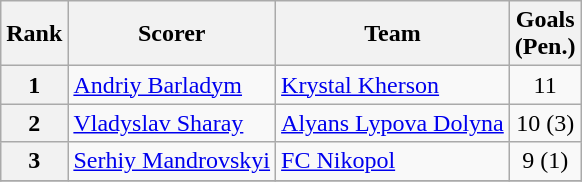<table class="wikitable">
<tr>
<th>Rank</th>
<th>Scorer</th>
<th>Team</th>
<th>Goals<br>(Pen.)</th>
</tr>
<tr>
<th rowspan="1" align="center">1</th>
<td> <a href='#'>Andriy Barladym</a></td>
<td><a href='#'>Krystal Kherson</a></td>
<td align=center>11</td>
</tr>
<tr>
<th rowspan="1" align="center">2</th>
<td> <a href='#'>Vladyslav Sharay</a></td>
<td><a href='#'>Alyans Lypova Dolyna</a></td>
<td align=center>10 (3)</td>
</tr>
<tr>
<th rowspan="1" align="center">3</th>
<td> <a href='#'>Serhiy Mandrovskyi</a></td>
<td><a href='#'>FC Nikopol</a></td>
<td align=center>9 (1)</td>
</tr>
<tr>
</tr>
</table>
